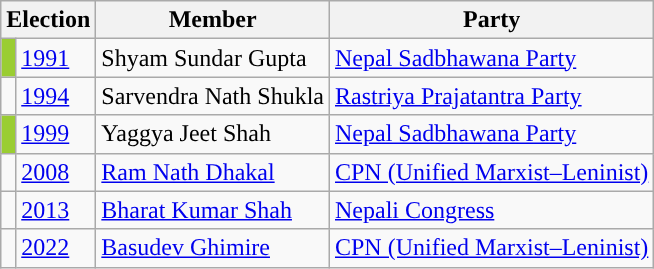<table class="wikitable">
<tr>
<th colspan="2">Election</th>
<th>Member</th>
<th>Party</th>
</tr>
<tr>
<td style="background-color:yellowgreen"></td>
<td><a href='#'>1991</a></td>
<td>Shyam Sundar Gupta</td>
<td><a href='#'>Nepal Sadbhawana Party</a></td>
</tr>
<tr>
<td style="background-color:"></td>
<td><a href='#'>1994</a></td>
<td>Sarvendra Nath Shukla</td>
<td><a href='#'>Rastriya Prajatantra Party</a></td>
</tr>
<tr>
<td style="background-color:yellowgreen"></td>
<td><a href='#'>1999</a></td>
<td>Yaggya Jeet Shah</td>
<td><a href='#'>Nepal Sadbhawana Party</a></td>
</tr>
<tr>
<td style="background-color:"></td>
<td><a href='#'>2008</a></td>
<td><a href='#'>Ram Nath Dhakal</a></td>
<td><a href='#'>CPN (Unified Marxist–Leninist)</a></td>
</tr>
<tr>
<td style="background-color:"></td>
<td><a href='#'>2013</a></td>
<td><a href='#'>Bharat Kumar Shah</a></td>
<td><a href='#'>Nepali Congress</a></td>
</tr>
<tr>
<td style="background-color:"></td>
<td><a href='#'>2022</a></td>
<td><a href='#'>Basudev Ghimire</a></td>
<td><a href='#'>CPN (Unified Marxist–Leninist)</a></td>
</tr>
</table>
